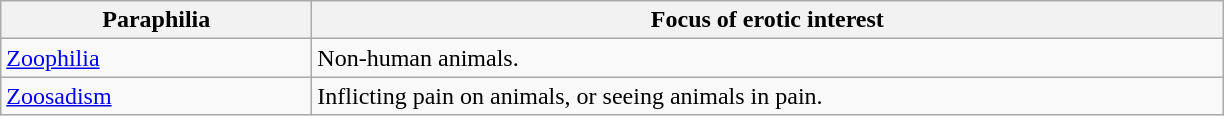<table class="wikitable sortable" border="1">
<tr>
<th width="200px">Paraphilia</th>
<th width="600px">Focus of erotic interest</th>
</tr>
<tr>
<td><a href='#'>Zoophilia</a></td>
<td>Non-human animals.</td>
</tr>
<tr>
<td><a href='#'>Zoosadism</a></td>
<td>Inflicting pain on animals, or seeing animals in pain.</td>
</tr>
</table>
